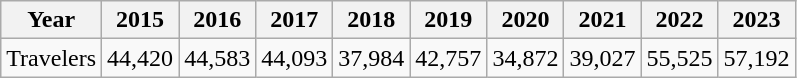<table class="wikitable" style="text-align:center">
<tr>
<th>Year</th>
<th>2015</th>
<th>2016</th>
<th>2017</th>
<th>2018</th>
<th>2019</th>
<th>2020</th>
<th>2021</th>
<th>2022</th>
<th>2023</th>
</tr>
<tr>
<td>Travelers</td>
<td>44,420</td>
<td>44,583</td>
<td>44,093</td>
<td>37,984</td>
<td>42,757</td>
<td>34,872</td>
<td>39,027</td>
<td>55,525</td>
<td>57,192</td>
</tr>
</table>
